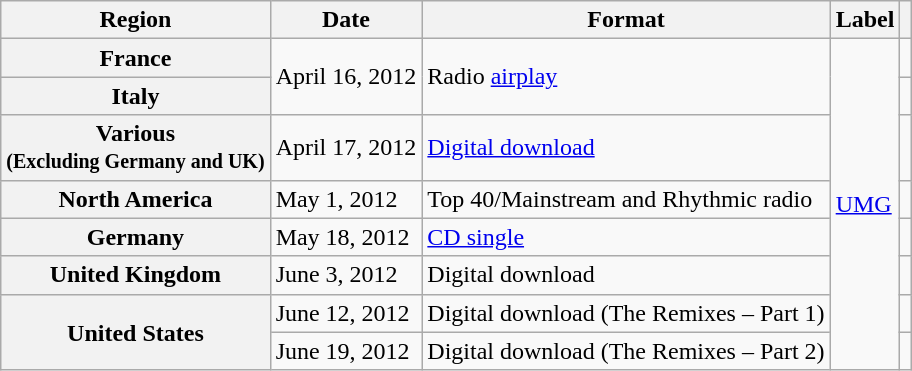<table class="wikitable plainrowheaders">
<tr>
<th scope="col">Region</th>
<th scope="col">Date</th>
<th scope="col">Format</th>
<th scope="col">Label</th>
<th scope="col"></th>
</tr>
<tr>
<th scope="row">France</th>
<td rowspan="2">April 16, 2012</td>
<td rowspan="2">Radio <a href='#'>airplay</a></td>
<td rowspan="12"><a href='#'>UMG</a></td>
<td></td>
</tr>
<tr>
<th scope="row">Italy</th>
<td></td>
</tr>
<tr>
<th scope="row">Various <br><small>(Excluding Germany and UK)</small></th>
<td>April 17, 2012</td>
<td><a href='#'>Digital download</a></td>
<td></td>
</tr>
<tr>
<th scope="row">North America</th>
<td>May 1, 2012</td>
<td>Top 40/Mainstream and Rhythmic radio</td>
<td></td>
</tr>
<tr>
<th scope="row">Germany</th>
<td>May 18, 2012</td>
<td><a href='#'>CD single</a></td>
<td></td>
</tr>
<tr>
<th scope="row">United Kingdom</th>
<td>June 3, 2012</td>
<td>Digital download</td>
<td></td>
</tr>
<tr>
<th scope="row" rowspan="2">United States</th>
<td>June 12, 2012</td>
<td>Digital download (The Remixes – Part 1)</td>
<td></td>
</tr>
<tr>
<td>June 19, 2012</td>
<td>Digital download (The Remixes – Part 2)</td>
<td></td>
</tr>
</table>
